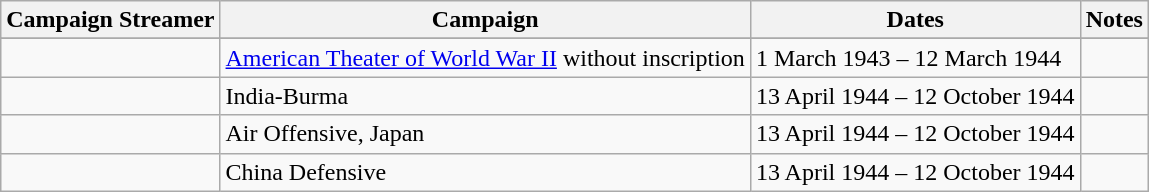<table class="wikitable">
<tr>
<th>Campaign Streamer</th>
<th>Campaign</th>
<th>Dates</th>
<th>Notes</th>
</tr>
<tr>
</tr>
<tr>
<td></td>
<td><a href='#'>American Theater of World War II</a> without inscription</td>
<td>1 March 1943 – 12 March 1944</td>
<td></td>
</tr>
<tr>
<td></td>
<td>India-Burma</td>
<td>13 April 1944 – 12 October 1944</td>
<td></td>
</tr>
<tr>
<td></td>
<td>Air Offensive, Japan</td>
<td>13 April 1944 – 12 October 1944</td>
<td></td>
</tr>
<tr>
<td></td>
<td>China Defensive</td>
<td>13 April 1944 – 12 October 1944</td>
<td></td>
</tr>
</table>
